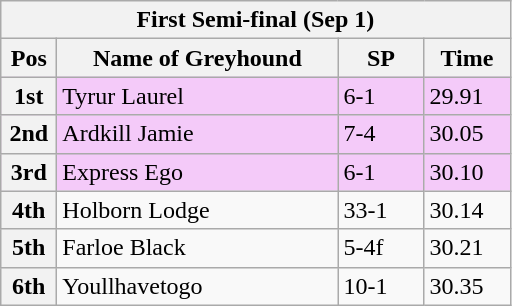<table class="wikitable">
<tr>
<th colspan="6">First Semi-final (Sep 1)</th>
</tr>
<tr>
<th width=30>Pos</th>
<th width=180>Name of Greyhound</th>
<th width=50>SP</th>
<th width=50>Time</th>
</tr>
<tr style="background: #f4caf9;">
<th>1st</th>
<td>Tyrur Laurel</td>
<td>6-1</td>
<td>29.91</td>
</tr>
<tr style="background: #f4caf9;">
<th>2nd</th>
<td>Ardkill Jamie</td>
<td>7-4</td>
<td>30.05</td>
</tr>
<tr style="background: #f4caf9;">
<th>3rd</th>
<td>Express Ego</td>
<td>6-1</td>
<td>30.10</td>
</tr>
<tr>
<th>4th</th>
<td>Holborn Lodge</td>
<td>33-1</td>
<td>30.14</td>
</tr>
<tr>
<th>5th</th>
<td>Farloe Black</td>
<td>5-4f</td>
<td>30.21</td>
</tr>
<tr>
<th>6th</th>
<td>Youllhavetogo</td>
<td>10-1</td>
<td>30.35</td>
</tr>
</table>
